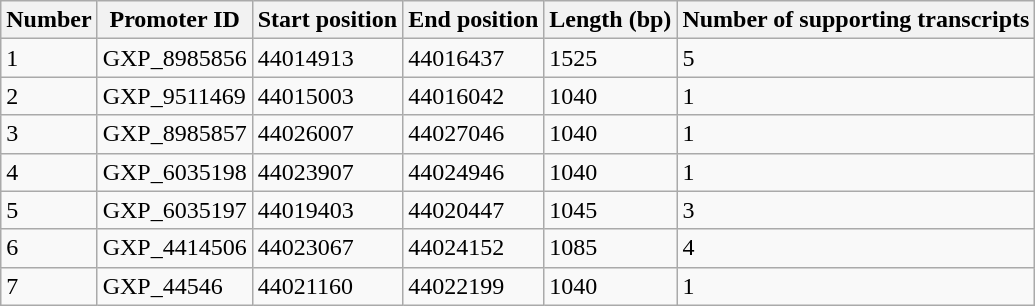<table class="wikitable">
<tr>
<th>Number</th>
<th>Promoter ID</th>
<th>Start position</th>
<th>End position</th>
<th>Length (bp)</th>
<th>Number of supporting transcripts</th>
</tr>
<tr>
<td>1</td>
<td>GXP_8985856</td>
<td>44014913</td>
<td>44016437</td>
<td>1525</td>
<td>5</td>
</tr>
<tr>
<td>2</td>
<td>GXP_9511469</td>
<td>44015003</td>
<td>44016042</td>
<td>1040</td>
<td>1</td>
</tr>
<tr>
<td>3</td>
<td>GXP_8985857</td>
<td>44026007</td>
<td>44027046</td>
<td>1040</td>
<td>1</td>
</tr>
<tr>
<td>4</td>
<td>GXP_6035198</td>
<td>44023907</td>
<td>44024946</td>
<td>1040</td>
<td>1</td>
</tr>
<tr>
<td>5</td>
<td>GXP_6035197</td>
<td>44019403</td>
<td>44020447</td>
<td>1045</td>
<td>3</td>
</tr>
<tr>
<td>6</td>
<td>GXP_4414506</td>
<td>44023067</td>
<td>44024152</td>
<td>1085</td>
<td>4</td>
</tr>
<tr>
<td>7</td>
<td>GXP_44546</td>
<td>44021160</td>
<td>44022199</td>
<td>1040</td>
<td>1</td>
</tr>
</table>
